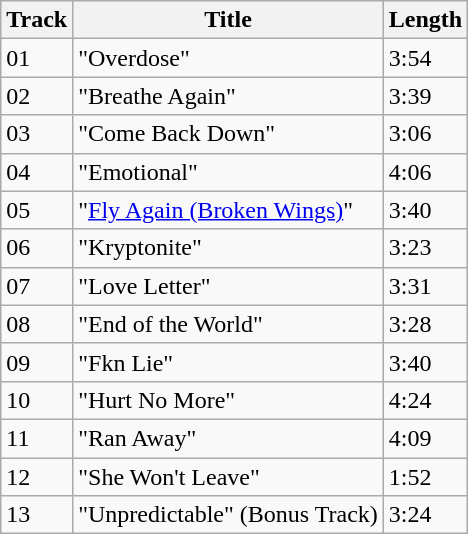<table class="wikitable">
<tr>
<th>Track</th>
<th>Title</th>
<th>Length</th>
</tr>
<tr>
<td>01</td>
<td>"Overdose"</td>
<td>3:54</td>
</tr>
<tr>
<td>02</td>
<td>"Breathe Again"</td>
<td>3:39</td>
</tr>
<tr>
<td>03</td>
<td>"Come Back Down"</td>
<td>3:06</td>
</tr>
<tr>
<td>04</td>
<td>"Emotional"</td>
<td>4:06</td>
</tr>
<tr>
<td>05</td>
<td>"<a href='#'>Fly Again (Broken Wings)</a>"</td>
<td>3:40</td>
</tr>
<tr>
<td>06</td>
<td>"Kryptonite"</td>
<td>3:23</td>
</tr>
<tr>
<td>07</td>
<td>"Love Letter"</td>
<td>3:31</td>
</tr>
<tr>
<td>08</td>
<td>"End of the World"</td>
<td>3:28</td>
</tr>
<tr>
<td>09</td>
<td>"Fkn Lie"</td>
<td>3:40</td>
</tr>
<tr>
<td>10</td>
<td>"Hurt No More"</td>
<td>4:24</td>
</tr>
<tr>
<td>11</td>
<td>"Ran Away"</td>
<td>4:09</td>
</tr>
<tr>
<td>12</td>
<td>"She Won't Leave"</td>
<td>1:52</td>
</tr>
<tr>
<td>13</td>
<td>"Unpredictable" (Bonus Track)</td>
<td>3:24</td>
</tr>
</table>
